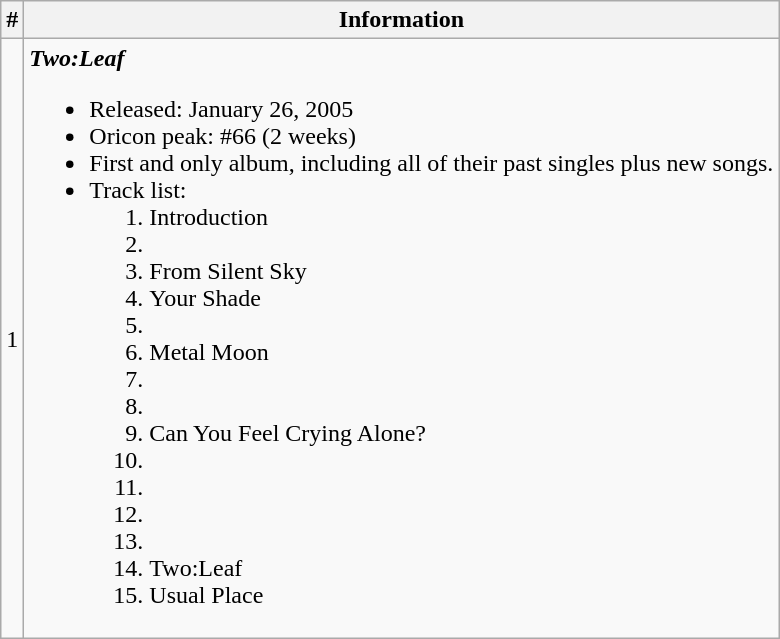<table class="wikitable">
<tr>
<th>#</th>
<th>Information</th>
</tr>
<tr>
<td>1</td>
<td><strong><em>Two:Leaf</em></strong><br><ul><li>Released: January 26, 2005</li><li>Oricon peak: #66 (2 weeks)</li><li>First and only album, including all of their past singles plus new songs.</li><li>Track list:<ol><li>Introduction</li><li></li><li>From Silent Sky</li><li>Your Shade</li><li></li><li>Metal Moon</li><li></li><li></li><li>Can You Feel Crying Alone?</li><li></li><li></li><li></li><li></li><li>Two:Leaf</li><li>Usual Place</li></ol></li></ul></td>
</tr>
</table>
